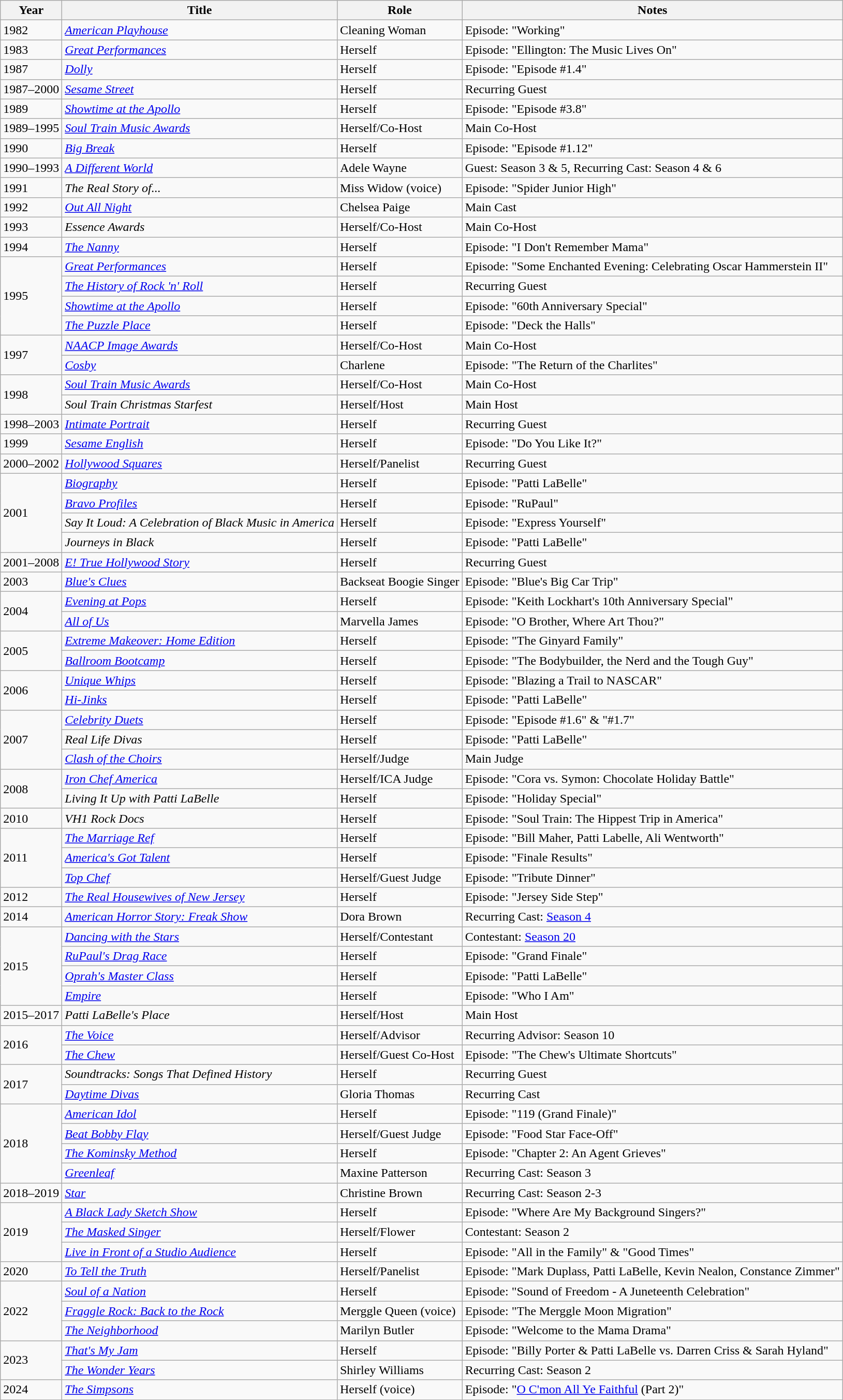<table class="wikitable sortable">
<tr>
<th>Year</th>
<th>Title</th>
<th>Role</th>
<th>Notes</th>
</tr>
<tr>
<td>1982</td>
<td><em><a href='#'>American Playhouse</a></em></td>
<td>Cleaning Woman</td>
<td>Episode: "Working"</td>
</tr>
<tr>
<td>1983</td>
<td><em><a href='#'>Great Performances</a></em></td>
<td>Herself</td>
<td>Episode: "Ellington: The Music Lives On"</td>
</tr>
<tr>
<td>1987</td>
<td><em><a href='#'>Dolly</a></em></td>
<td>Herself</td>
<td>Episode: "Episode #1.4"</td>
</tr>
<tr>
<td>1987–2000</td>
<td><em><a href='#'>Sesame Street</a></em></td>
<td>Herself</td>
<td>Recurring Guest</td>
</tr>
<tr>
<td>1989</td>
<td><em><a href='#'>Showtime at the Apollo</a></em></td>
<td>Herself</td>
<td>Episode: "Episode #3.8"</td>
</tr>
<tr>
<td>1989–1995</td>
<td><em><a href='#'>Soul Train Music Awards</a></em></td>
<td>Herself/Co-Host</td>
<td>Main Co-Host</td>
</tr>
<tr>
<td>1990</td>
<td><em><a href='#'>Big Break</a></em></td>
<td>Herself</td>
<td>Episode: "Episode #1.12"</td>
</tr>
<tr>
<td>1990–1993</td>
<td><em><a href='#'>A Different World</a></em></td>
<td>Adele Wayne</td>
<td>Guest: Season 3 & 5, Recurring Cast: Season 4 & 6</td>
</tr>
<tr>
<td>1991</td>
<td><em>The Real Story of...</em></td>
<td>Miss Widow (voice)</td>
<td>Episode: "Spider Junior High"</td>
</tr>
<tr>
<td>1992</td>
<td><em><a href='#'>Out All Night</a></em></td>
<td>Chelsea Paige</td>
<td>Main Cast</td>
</tr>
<tr>
<td>1993</td>
<td><em>Essence Awards</em></td>
<td>Herself/Co-Host</td>
<td>Main Co-Host</td>
</tr>
<tr>
<td>1994</td>
<td><em><a href='#'>The Nanny</a></em></td>
<td>Herself</td>
<td>Episode: "I Don't Remember Mama"</td>
</tr>
<tr>
<td rowspan="4">1995</td>
<td><em><a href='#'>Great Performances</a></em></td>
<td>Herself</td>
<td>Episode: "Some Enchanted Evening: Celebrating Oscar Hammerstein II"</td>
</tr>
<tr>
<td><em><a href='#'>The History of Rock 'n' Roll</a></em></td>
<td>Herself</td>
<td>Recurring Guest</td>
</tr>
<tr>
<td><em><a href='#'>Showtime at the Apollo</a></em></td>
<td>Herself</td>
<td>Episode: "60th Anniversary Special"</td>
</tr>
<tr>
<td><em><a href='#'>The Puzzle Place</a></em></td>
<td>Herself</td>
<td>Episode: "Deck the Halls"</td>
</tr>
<tr>
<td rowspan="2">1997</td>
<td><em><a href='#'>NAACP Image Awards</a></em></td>
<td>Herself/Co-Host</td>
<td>Main Co-Host</td>
</tr>
<tr>
<td><em><a href='#'>Cosby</a></em></td>
<td>Charlene</td>
<td>Episode: "The Return of the Charlites"</td>
</tr>
<tr>
<td rowspan="2">1998</td>
<td><em><a href='#'>Soul Train Music Awards</a></em></td>
<td>Herself/Co-Host</td>
<td>Main Co-Host</td>
</tr>
<tr>
<td><em>Soul Train Christmas Starfest</em></td>
<td>Herself/Host</td>
<td>Main Host</td>
</tr>
<tr>
<td>1998–2003</td>
<td><em><a href='#'>Intimate Portrait</a></em></td>
<td>Herself</td>
<td>Recurring Guest</td>
</tr>
<tr>
<td>1999</td>
<td><em><a href='#'>Sesame English</a></em></td>
<td>Herself</td>
<td>Episode: "Do You Like It?"</td>
</tr>
<tr>
<td>2000–2002</td>
<td><em><a href='#'>Hollywood Squares</a></em></td>
<td>Herself/Panelist</td>
<td>Recurring Guest</td>
</tr>
<tr>
<td rowspan="4">2001</td>
<td><em><a href='#'>Biography</a></em></td>
<td>Herself</td>
<td>Episode: "Patti LaBelle"</td>
</tr>
<tr>
<td><em><a href='#'>Bravo Profiles</a></em></td>
<td>Herself</td>
<td>Episode: "RuPaul"</td>
</tr>
<tr>
<td><em>Say It Loud: A Celebration of Black Music in America</em></td>
<td>Herself</td>
<td>Episode: "Express Yourself"</td>
</tr>
<tr>
<td><em>Journeys in Black</em></td>
<td>Herself</td>
<td>Episode: "Patti LaBelle"</td>
</tr>
<tr>
<td>2001–2008</td>
<td><em><a href='#'>E! True Hollywood Story</a></em></td>
<td>Herself</td>
<td>Recurring Guest</td>
</tr>
<tr>
<td>2003</td>
<td><em><a href='#'>Blue's Clues</a></em></td>
<td>Backseat Boogie Singer</td>
<td>Episode: "Blue's Big Car Trip"</td>
</tr>
<tr>
<td rowspan="2">2004</td>
<td><em><a href='#'>Evening at Pops</a></em></td>
<td>Herself</td>
<td>Episode: "Keith Lockhart's 10th Anniversary Special"</td>
</tr>
<tr>
<td><em><a href='#'>All of Us</a></em></td>
<td>Marvella James</td>
<td>Episode: "O Brother, Where Art Thou?"</td>
</tr>
<tr>
<td rowspan="2">2005</td>
<td><em><a href='#'>Extreme Makeover: Home Edition</a></em></td>
<td>Herself</td>
<td>Episode: "The Ginyard Family"</td>
</tr>
<tr>
<td><em><a href='#'>Ballroom Bootcamp</a></em></td>
<td>Herself</td>
<td>Episode: "The Bodybuilder, the Nerd and the Tough Guy"</td>
</tr>
<tr>
<td rowspan="2">2006</td>
<td><em><a href='#'>Unique Whips</a></em></td>
<td>Herself</td>
<td>Episode: "Blazing a Trail to NASCAR"</td>
</tr>
<tr>
<td><em><a href='#'>Hi-Jinks</a></em></td>
<td>Herself</td>
<td>Episode: "Patti LaBelle"</td>
</tr>
<tr>
<td rowspan="3">2007</td>
<td><em><a href='#'>Celebrity Duets</a></em></td>
<td>Herself</td>
<td>Episode: "Episode #1.6" & "#1.7"</td>
</tr>
<tr>
<td><em>Real Life Divas</em></td>
<td>Herself</td>
<td>Episode: "Patti LaBelle"</td>
</tr>
<tr>
<td><em><a href='#'>Clash of the Choirs</a></em></td>
<td>Herself/Judge</td>
<td>Main Judge</td>
</tr>
<tr>
<td rowspan="2">2008</td>
<td><em><a href='#'>Iron Chef America</a></em></td>
<td>Herself/ICA Judge</td>
<td>Episode: "Cora vs. Symon: Chocolate Holiday Battle"</td>
</tr>
<tr>
<td><em>Living It Up with Patti LaBelle</em></td>
<td>Herself</td>
<td>Episode: "Holiday Special"</td>
</tr>
<tr>
<td>2010</td>
<td><em>VH1 Rock Docs</em></td>
<td>Herself</td>
<td>Episode: "Soul Train: The Hippest Trip in America"</td>
</tr>
<tr>
<td rowspan="3">2011</td>
<td><em><a href='#'>The Marriage Ref</a></em></td>
<td>Herself</td>
<td>Episode: "Bill Maher, Patti Labelle, Ali Wentworth"</td>
</tr>
<tr>
<td><em><a href='#'>America's Got Talent</a></em></td>
<td>Herself</td>
<td>Episode: "Finale Results"</td>
</tr>
<tr>
<td><em><a href='#'>Top Chef</a></em></td>
<td>Herself/Guest Judge</td>
<td>Episode: "Tribute Dinner"</td>
</tr>
<tr>
<td>2012</td>
<td><em><a href='#'>The Real Housewives of New Jersey</a></em></td>
<td>Herself</td>
<td>Episode: "Jersey Side Step"</td>
</tr>
<tr>
<td>2014</td>
<td><em><a href='#'>American Horror Story: Freak Show</a></em></td>
<td>Dora Brown</td>
<td>Recurring Cast: <a href='#'>Season 4</a></td>
</tr>
<tr>
<td rowspan="4">2015</td>
<td><em><a href='#'>Dancing with the Stars</a></em></td>
<td>Herself/Contestant</td>
<td>Contestant: <a href='#'>Season 20</a></td>
</tr>
<tr>
<td><em><a href='#'>RuPaul's Drag Race</a></em></td>
<td>Herself</td>
<td>Episode: "Grand Finale"</td>
</tr>
<tr>
<td><em><a href='#'>Oprah's Master Class</a></em></td>
<td>Herself</td>
<td>Episode: "Patti LaBelle"</td>
</tr>
<tr>
<td><em><a href='#'>Empire</a></em></td>
<td>Herself</td>
<td>Episode: "Who I Am"</td>
</tr>
<tr>
<td>2015–2017</td>
<td><em>Patti LaBelle's Place</em></td>
<td>Herself/Host</td>
<td>Main Host</td>
</tr>
<tr>
<td rowspan="2">2016</td>
<td><em><a href='#'>The Voice</a></em></td>
<td>Herself/Advisor</td>
<td>Recurring Advisor: Season 10</td>
</tr>
<tr>
<td><em><a href='#'>The Chew</a></em></td>
<td>Herself/Guest Co-Host</td>
<td>Episode: "The Chew's Ultimate Shortcuts"</td>
</tr>
<tr>
<td rowspan="2">2017</td>
<td><em>Soundtracks: Songs That Defined History</em></td>
<td>Herself</td>
<td>Recurring Guest</td>
</tr>
<tr>
<td><em><a href='#'>Daytime Divas</a></em></td>
<td>Gloria Thomas</td>
<td>Recurring Cast</td>
</tr>
<tr>
<td rowspan="4">2018</td>
<td><em><a href='#'>American Idol</a></em></td>
<td>Herself</td>
<td>Episode: "119 (Grand Finale)"</td>
</tr>
<tr>
<td><em><a href='#'>Beat Bobby Flay</a></em></td>
<td>Herself/Guest Judge</td>
<td>Episode: "Food Star Face-Off"</td>
</tr>
<tr>
<td><em><a href='#'>The Kominsky Method</a></em></td>
<td>Herself</td>
<td>Episode: "Chapter 2: An Agent Grieves"</td>
</tr>
<tr>
<td><em><a href='#'>Greenleaf</a></em></td>
<td>Maxine Patterson</td>
<td>Recurring Cast: Season 3</td>
</tr>
<tr>
<td>2018–2019</td>
<td><em><a href='#'>Star</a></em></td>
<td>Christine Brown</td>
<td>Recurring Cast: Season 2-3</td>
</tr>
<tr>
<td rowspan="3">2019</td>
<td><em><a href='#'>A Black Lady Sketch Show</a></em></td>
<td>Herself</td>
<td>Episode: "Where Are My Background Singers?"</td>
</tr>
<tr>
<td><em><a href='#'>The Masked Singer</a></em></td>
<td>Herself/Flower</td>
<td>Contestant: Season 2</td>
</tr>
<tr>
<td><em><a href='#'>Live in Front of a Studio Audience</a></em></td>
<td>Herself</td>
<td>Episode: "All in the Family" & "Good Times" </td>
</tr>
<tr>
<td>2020</td>
<td><em><a href='#'>To Tell the Truth</a></em></td>
<td>Herself/Panelist</td>
<td>Episode: "Mark Duplass, Patti LaBelle, Kevin Nealon, Constance Zimmer"</td>
</tr>
<tr>
<td rowspan="3">2022</td>
<td><em><a href='#'>Soul of a Nation</a></em></td>
<td>Herself</td>
<td>Episode: "Sound of Freedom - A Juneteenth Celebration"</td>
</tr>
<tr>
<td><em><a href='#'>Fraggle Rock: Back to the Rock</a></em></td>
<td>Merggle Queen (voice)</td>
<td>Episode: "The Merggle Moon Migration"</td>
</tr>
<tr>
<td><em><a href='#'>The Neighborhood</a></em></td>
<td>Marilyn Butler</td>
<td>Episode: "Welcome to the Mama Drama"</td>
</tr>
<tr>
<td rowspan="2">2023</td>
<td><em><a href='#'>That's My Jam</a></em></td>
<td>Herself</td>
<td>Episode: "Billy Porter & Patti LaBelle vs. Darren Criss & Sarah Hyland"</td>
</tr>
<tr>
<td><em><a href='#'>The Wonder Years</a></em></td>
<td>Shirley Williams</td>
<td>Recurring Cast: Season 2</td>
</tr>
<tr>
<td>2024</td>
<td><em><a href='#'>The Simpsons</a></em></td>
<td>Herself (voice)</td>
<td>Episode: "<a href='#'>O C'mon All Ye Faithful</a> (Part 2)"</td>
</tr>
</table>
